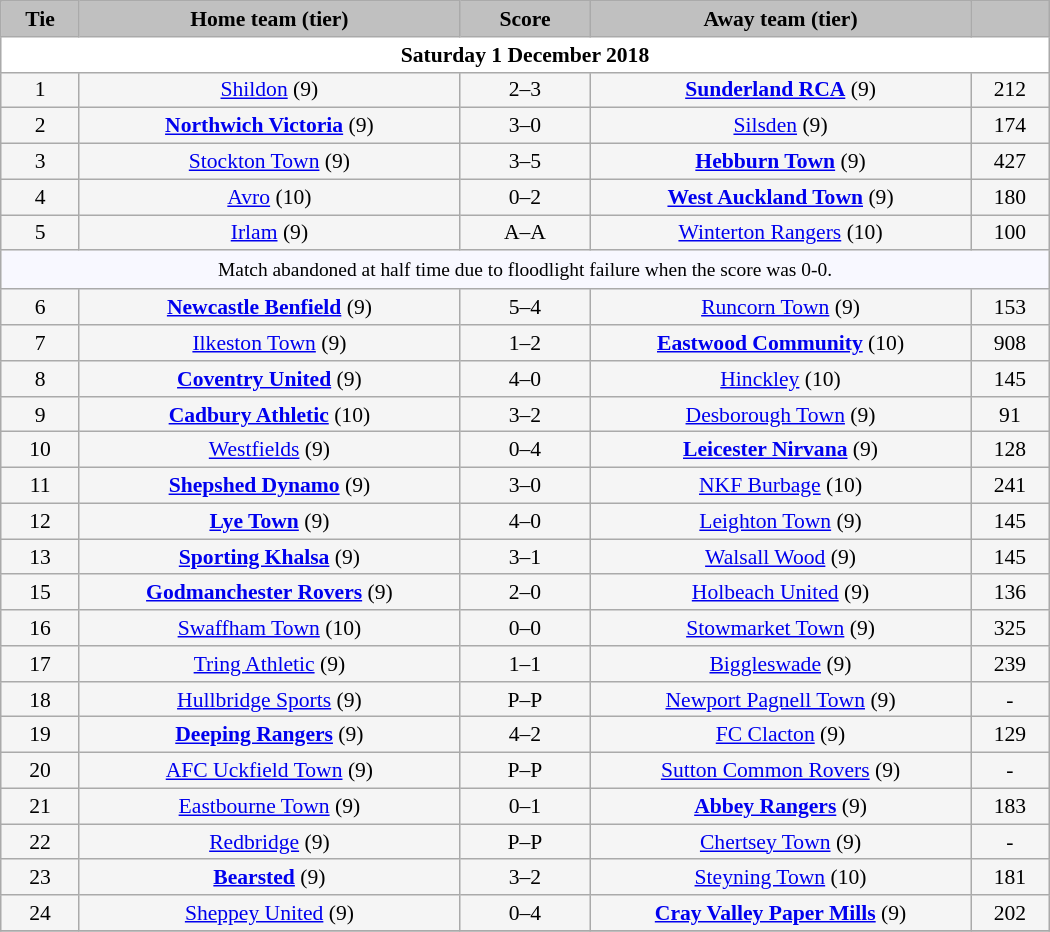<table class="wikitable" style="width: 700px; background:WhiteSmoke; text-align:center; font-size:90%">
<tr>
<td scope="col" style="width:  7.50%; background:silver;"><strong>Tie</strong></td>
<td scope="col" style="width: 36.25%; background:silver;"><strong>Home team (tier)</strong></td>
<td scope="col" style="width: 12.50%; background:silver;"><strong>Score</strong></td>
<td scope="col" style="width: 36.25%; background:silver;"><strong>Away team (tier)</strong></td>
<td scope="col" style="width:  7.50%; background:silver;"><strong></strong></td>
</tr>
<tr>
<td colspan="5" style= background:White><strong>Saturday 1 December 2018</strong></td>
</tr>
<tr>
<td>1</td>
<td><a href='#'>Shildon</a> (9)</td>
<td>2–3</td>
<td><strong><a href='#'>Sunderland RCA</a></strong> (9)</td>
<td>212</td>
</tr>
<tr>
<td>2</td>
<td><strong><a href='#'>Northwich Victoria</a></strong> (9)</td>
<td>3–0</td>
<td><a href='#'>Silsden</a> (9)</td>
<td>174</td>
</tr>
<tr>
<td>3</td>
<td><a href='#'>Stockton Town</a> (9)</td>
<td>3–5</td>
<td><strong><a href='#'>Hebburn Town</a></strong> (9)</td>
<td>427</td>
</tr>
<tr>
<td>4</td>
<td><a href='#'>Avro</a> (10)</td>
<td>0–2</td>
<td><strong><a href='#'>West Auckland Town</a></strong> (9)</td>
<td>180</td>
</tr>
<tr>
<td>5</td>
<td><a href='#'>Irlam</a> (9)</td>
<td>A–A</td>
<td><a href='#'>Winterton Rangers</a> (10)</td>
<td>100</td>
</tr>
<tr>
<td colspan="5" style="background:GhostWhite; height:20px; text-align:center; font-size:90%">Match abandoned at half time due to floodlight failure when the score was 0-0.</td>
</tr>
<tr>
<td>6</td>
<td><strong><a href='#'>Newcastle Benfield</a></strong> (9)</td>
<td>5–4</td>
<td><a href='#'>Runcorn Town</a> (9)</td>
<td>153</td>
</tr>
<tr>
<td>7</td>
<td><a href='#'>Ilkeston Town</a> (9)</td>
<td>1–2</td>
<td><strong><a href='#'>Eastwood Community</a></strong> (10)</td>
<td>908</td>
</tr>
<tr>
<td>8</td>
<td><strong><a href='#'>Coventry United</a></strong> (9)</td>
<td>4–0</td>
<td><a href='#'>Hinckley</a> (10)</td>
<td>145</td>
</tr>
<tr>
<td>9</td>
<td><strong><a href='#'>Cadbury Athletic</a></strong> (10)</td>
<td>3–2</td>
<td><a href='#'>Desborough Town</a> (9)</td>
<td>91</td>
</tr>
<tr>
<td>10</td>
<td><a href='#'>Westfields</a> (9)</td>
<td>0–4</td>
<td><strong><a href='#'>Leicester Nirvana</a></strong> (9)</td>
<td>128</td>
</tr>
<tr>
<td>11</td>
<td><strong><a href='#'>Shepshed Dynamo</a></strong> (9)</td>
<td>3–0</td>
<td><a href='#'>NKF Burbage</a> (10)</td>
<td>241</td>
</tr>
<tr>
<td>12</td>
<td><strong><a href='#'>Lye Town</a></strong> (9)</td>
<td>4–0 </td>
<td><a href='#'>Leighton Town</a> (9)</td>
<td>145</td>
</tr>
<tr>
<td>13</td>
<td><strong><a href='#'>Sporting Khalsa</a></strong> (9)</td>
<td>3–1</td>
<td><a href='#'>Walsall Wood</a> (9)</td>
<td>145</td>
</tr>
<tr>
<td>15</td>
<td><strong><a href='#'>Godmanchester Rovers</a></strong> (9)</td>
<td>2–0</td>
<td><a href='#'>Holbeach United</a> (9)</td>
<td>136</td>
</tr>
<tr>
<td>16</td>
<td><a href='#'>Swaffham Town</a> (10)</td>
<td>0–0</td>
<td><a href='#'>Stowmarket Town</a> (9)</td>
<td>325</td>
</tr>
<tr>
<td>17</td>
<td><a href='#'>Tring Athletic</a> (9)</td>
<td>1–1</td>
<td><a href='#'>Biggleswade</a> (9)</td>
<td>239</td>
</tr>
<tr>
<td>18</td>
<td><a href='#'>Hullbridge Sports</a> (9)</td>
<td>P–P</td>
<td><a href='#'>Newport Pagnell Town</a> (9)</td>
<td>-</td>
</tr>
<tr>
<td>19</td>
<td><strong><a href='#'>Deeping Rangers</a></strong> (9)</td>
<td>4–2</td>
<td><a href='#'>FC Clacton</a> (9)</td>
<td>129</td>
</tr>
<tr>
<td>20</td>
<td><a href='#'>AFC Uckfield Town</a> (9)</td>
<td>P–P</td>
<td><a href='#'>Sutton Common Rovers</a> (9)</td>
<td>-</td>
</tr>
<tr>
<td>21</td>
<td><a href='#'>Eastbourne Town</a> (9)</td>
<td>0–1</td>
<td><strong><a href='#'>Abbey Rangers</a></strong> (9)</td>
<td>183</td>
</tr>
<tr>
<td>22</td>
<td><a href='#'>Redbridge</a> (9)</td>
<td>P–P</td>
<td><a href='#'>Chertsey Town</a> (9)</td>
<td>-</td>
</tr>
<tr>
<td>23</td>
<td><strong><a href='#'>Bearsted</a></strong> (9)</td>
<td>3–2 </td>
<td><a href='#'>Steyning Town</a> (10)</td>
<td>181</td>
</tr>
<tr>
<td>24</td>
<td><a href='#'>Sheppey United</a> (9)</td>
<td>0–4</td>
<td><strong><a href='#'>Cray Valley Paper Mills</a></strong> (9)</td>
<td>202</td>
</tr>
<tr>
</tr>
</table>
